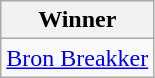<table class="wikitable">
<tr>
<th>Winner</th>
</tr>
<tr>
<td><a href='#'>Bron Breakker</a></td>
</tr>
</table>
